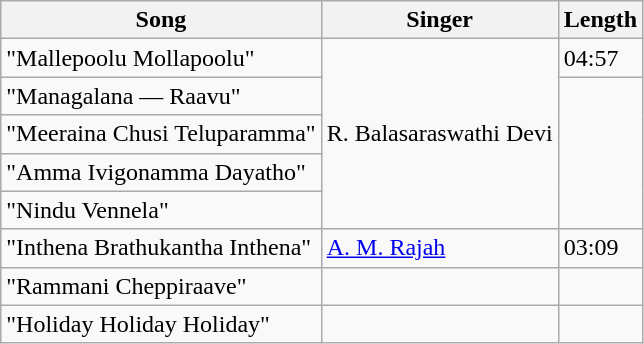<table class="wikitable">
<tr>
<th>Song</th>
<th>Singer</th>
<th>Length</th>
</tr>
<tr>
<td>"Mallepoolu Mollapoolu"</td>
<td rowspan=5>R. Balasaraswathi Devi</td>
<td>04:57</td>
</tr>
<tr>
<td>"Managalana — Raavu"</td>
</tr>
<tr>
<td>"Meeraina Chusi Teluparamma"</td>
</tr>
<tr>
<td>"Amma Ivigonamma Dayatho"</td>
</tr>
<tr>
<td>"Nindu Vennela"</td>
</tr>
<tr>
<td>"Inthena Brathukantha Inthena"</td>
<td><a href='#'>A. M. Rajah</a></td>
<td>03:09</td>
</tr>
<tr>
<td>"Rammani Cheppiraave"</td>
<td></td>
<td></td>
</tr>
<tr>
<td>"Holiday Holiday Holiday"</td>
<td></td>
<td></td>
</tr>
</table>
